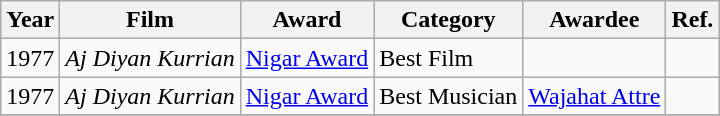<table class="wikitable">
<tr>
<th>Year</th>
<th>Film</th>
<th>Award</th>
<th>Category</th>
<th>Awardee</th>
<th>Ref.</th>
</tr>
<tr>
<td>1977</td>
<td><em>Aj Diyan Kurrian</em></td>
<td><a href='#'>Nigar Award</a></td>
<td>Best Film</td>
<td></td>
<td></td>
</tr>
<tr>
<td>1977</td>
<td><em>Aj Diyan Kurrian</em></td>
<td><a href='#'>Nigar Award</a></td>
<td>Best Musician</td>
<td><a href='#'>Wajahat Attre</a></td>
<td></td>
</tr>
<tr>
</tr>
</table>
